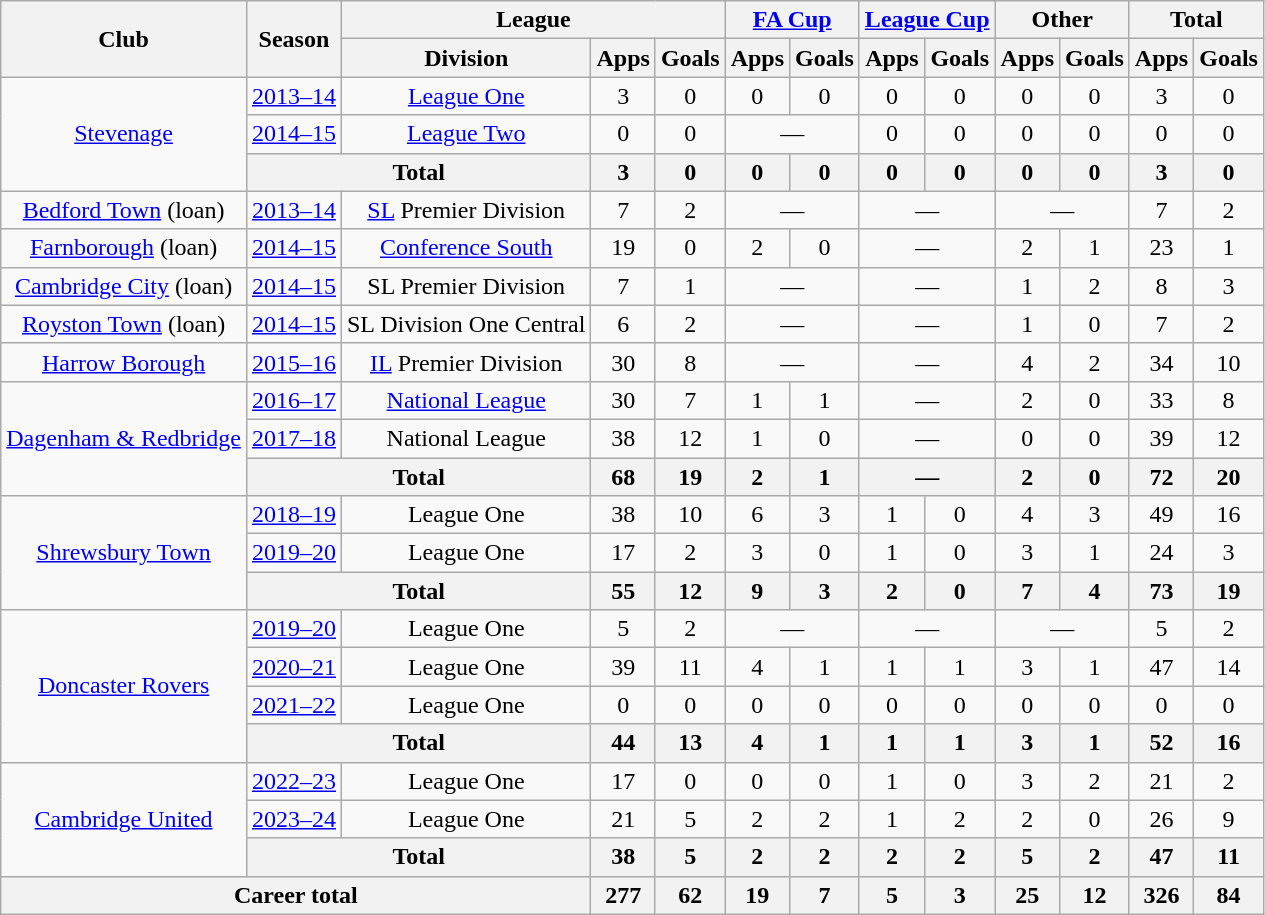<table class="wikitable" style="text-align:center;">
<tr>
<th rowspan="2">Club</th>
<th rowspan="2">Season</th>
<th colspan="3">League</th>
<th colspan="2"><a href='#'>FA Cup</a></th>
<th colspan="2"><a href='#'>League Cup</a></th>
<th colspan="2">Other</th>
<th colspan="2">Total</th>
</tr>
<tr>
<th>Division</th>
<th>Apps</th>
<th>Goals</th>
<th>Apps</th>
<th>Goals</th>
<th>Apps</th>
<th>Goals</th>
<th>Apps</th>
<th>Goals</th>
<th>Apps</th>
<th>Goals</th>
</tr>
<tr>
<td rowspan="3"><a href='#'>Stevenage</a></td>
<td><a href='#'>2013–14</a></td>
<td><a href='#'>League One</a></td>
<td>3</td>
<td>0</td>
<td>0</td>
<td>0</td>
<td>0</td>
<td>0</td>
<td>0</td>
<td>0</td>
<td>3</td>
<td>0</td>
</tr>
<tr>
<td><a href='#'>2014–15</a></td>
<td><a href='#'>League Two</a></td>
<td>0</td>
<td>0</td>
<td colspan="2">—</td>
<td>0</td>
<td>0</td>
<td>0</td>
<td>0</td>
<td>0</td>
<td>0</td>
</tr>
<tr>
<th colspan="2">Total</th>
<th>3</th>
<th>0</th>
<th>0</th>
<th>0</th>
<th>0</th>
<th>0</th>
<th>0</th>
<th>0</th>
<th>3</th>
<th>0</th>
</tr>
<tr>
<td><a href='#'>Bedford Town</a> (loan)</td>
<td><a href='#'>2013–14</a></td>
<td><a href='#'>SL</a> Premier Division</td>
<td>7</td>
<td>2</td>
<td colspan="2">—</td>
<td colspan="2">—</td>
<td colspan="2">—</td>
<td>7</td>
<td>2</td>
</tr>
<tr>
<td><a href='#'>Farnborough</a> (loan)</td>
<td><a href='#'>2014–15</a></td>
<td><a href='#'>Conference South</a></td>
<td>19</td>
<td>0</td>
<td>2</td>
<td>0</td>
<td colspan="2">—</td>
<td>2</td>
<td>1</td>
<td>23</td>
<td>1</td>
</tr>
<tr>
<td><a href='#'>Cambridge City</a> (loan)</td>
<td><a href='#'>2014–15</a></td>
<td>SL Premier Division</td>
<td>7</td>
<td>1</td>
<td colspan="2">—</td>
<td colspan="2">—</td>
<td>1</td>
<td>2</td>
<td>8</td>
<td>3</td>
</tr>
<tr>
<td><a href='#'>Royston Town</a> (loan)</td>
<td><a href='#'>2014–15</a></td>
<td>SL Division One Central</td>
<td>6</td>
<td>2</td>
<td colspan="2">—</td>
<td colspan="2">—</td>
<td>1</td>
<td>0</td>
<td>7</td>
<td>2</td>
</tr>
<tr>
<td><a href='#'>Harrow Borough</a></td>
<td><a href='#'>2015–16</a></td>
<td><a href='#'>IL</a> Premier Division</td>
<td>30</td>
<td>8</td>
<td colspan="2">—</td>
<td colspan="2">—</td>
<td>4</td>
<td>2</td>
<td>34</td>
<td>10</td>
</tr>
<tr>
<td rowspan="3"><a href='#'>Dagenham & Redbridge</a></td>
<td><a href='#'>2016–17</a></td>
<td><a href='#'>National League</a></td>
<td>30</td>
<td>7</td>
<td>1</td>
<td>1</td>
<td colspan="2">—</td>
<td>2</td>
<td>0</td>
<td>33</td>
<td>8</td>
</tr>
<tr>
<td><a href='#'>2017–18</a></td>
<td>National League</td>
<td>38</td>
<td>12</td>
<td>1</td>
<td>0</td>
<td colspan="2">—</td>
<td>0</td>
<td>0</td>
<td>39</td>
<td>12</td>
</tr>
<tr>
<th colspan="2">Total</th>
<th>68</th>
<th>19</th>
<th>2</th>
<th>1</th>
<th colspan="2">—</th>
<th>2</th>
<th>0</th>
<th>72</th>
<th>20</th>
</tr>
<tr>
<td rowspan="3"><a href='#'>Shrewsbury Town</a></td>
<td><a href='#'>2018–19</a></td>
<td>League One</td>
<td>38</td>
<td>10</td>
<td>6</td>
<td>3</td>
<td>1</td>
<td>0</td>
<td>4</td>
<td>3</td>
<td>49</td>
<td>16</td>
</tr>
<tr>
<td><a href='#'>2019–20</a></td>
<td>League One</td>
<td>17</td>
<td>2</td>
<td>3</td>
<td>0</td>
<td>1</td>
<td>0</td>
<td>3</td>
<td>1</td>
<td>24</td>
<td>3</td>
</tr>
<tr>
<th colspan="2">Total</th>
<th>55</th>
<th>12</th>
<th>9</th>
<th>3</th>
<th>2</th>
<th>0</th>
<th>7</th>
<th>4</th>
<th>73</th>
<th>19</th>
</tr>
<tr>
<td rowspan="4"><a href='#'>Doncaster Rovers</a></td>
<td><a href='#'>2019–20</a></td>
<td>League One</td>
<td>5</td>
<td>2</td>
<td colspan="2">—</td>
<td colspan="2">—</td>
<td colspan="2">—</td>
<td>5</td>
<td>2</td>
</tr>
<tr>
<td><a href='#'>2020–21</a></td>
<td>League One</td>
<td>39</td>
<td>11</td>
<td>4</td>
<td>1</td>
<td>1</td>
<td>1</td>
<td>3</td>
<td>1</td>
<td>47</td>
<td>14</td>
</tr>
<tr>
<td><a href='#'>2021–22</a></td>
<td>League One</td>
<td>0</td>
<td>0</td>
<td>0</td>
<td>0</td>
<td>0</td>
<td>0</td>
<td>0</td>
<td>0</td>
<td>0</td>
<td>0</td>
</tr>
<tr>
<th colspan="2">Total</th>
<th>44</th>
<th>13</th>
<th>4</th>
<th>1</th>
<th>1</th>
<th>1</th>
<th>3</th>
<th>1</th>
<th>52</th>
<th>16</th>
</tr>
<tr>
<td rowspan=3><a href='#'>Cambridge United</a></td>
<td><a href='#'>2022–23</a></td>
<td>League One</td>
<td>17</td>
<td>0</td>
<td>0</td>
<td>0</td>
<td>1</td>
<td>0</td>
<td>3</td>
<td>2</td>
<td>21</td>
<td>2</td>
</tr>
<tr>
<td><a href='#'>2023–24</a></td>
<td>League One</td>
<td>21</td>
<td>5</td>
<td>2</td>
<td>2</td>
<td>1</td>
<td>2</td>
<td>2</td>
<td>0</td>
<td>26</td>
<td>9</td>
</tr>
<tr>
<th colspan="2">Total</th>
<th>38</th>
<th>5</th>
<th>2</th>
<th>2</th>
<th>2</th>
<th>2</th>
<th>5</th>
<th>2</th>
<th>47</th>
<th>11</th>
</tr>
<tr>
<th colspan="3">Career total</th>
<th>277</th>
<th>62</th>
<th>19</th>
<th>7</th>
<th>5</th>
<th>3</th>
<th>25</th>
<th>12</th>
<th>326</th>
<th>84</th>
</tr>
</table>
